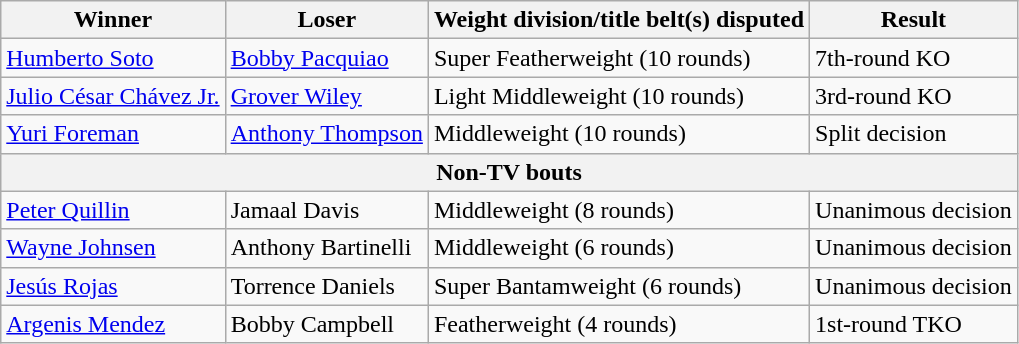<table class=wikitable>
<tr>
<th>Winner</th>
<th>Loser</th>
<th>Weight division/title belt(s) disputed</th>
<th>Result</th>
</tr>
<tr>
<td> <a href='#'>Humberto Soto</a></td>
<td> <a href='#'>Bobby Pacquiao</a></td>
<td>Super Featherweight (10 rounds)</td>
<td>7th-round KO</td>
</tr>
<tr>
<td> <a href='#'>Julio César Chávez Jr.</a></td>
<td> <a href='#'>Grover Wiley</a></td>
<td>Light Middleweight (10 rounds)</td>
<td>3rd-round KO</td>
</tr>
<tr>
<td> <a href='#'>Yuri Foreman</a></td>
<td> <a href='#'>Anthony Thompson</a></td>
<td>Middleweight (10 rounds)</td>
<td>Split decision</td>
</tr>
<tr>
<th colspan=4>Non-TV bouts</th>
</tr>
<tr>
<td> <a href='#'>Peter Quillin</a></td>
<td> Jamaal Davis</td>
<td>Middleweight (8 rounds)</td>
<td>Unanimous decision</td>
</tr>
<tr>
<td> <a href='#'>Wayne Johnsen</a></td>
<td> Anthony Bartinelli</td>
<td>Middleweight (6 rounds)</td>
<td>Unanimous decision</td>
</tr>
<tr>
<td> <a href='#'>Jesús Rojas</a></td>
<td> Torrence Daniels</td>
<td>Super Bantamweight (6 rounds)</td>
<td>Unanimous decision</td>
</tr>
<tr>
<td> <a href='#'>Argenis Mendez</a></td>
<td> Bobby Campbell</td>
<td>Featherweight (4 rounds)</td>
<td>1st-round TKO</td>
</tr>
</table>
